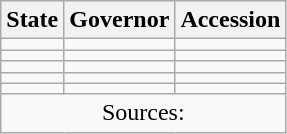<table class="wikitable sortable">
<tr>
<th>State</th>
<th>Governor</th>
<th>Accession</th>
</tr>
<tr>
<td></td>
<td></td>
<td></td>
</tr>
<tr>
<td></td>
<td></td>
<td></td>
</tr>
<tr>
<td></td>
<td></td>
<td></td>
</tr>
<tr>
<td></td>
<td></td>
<td></td>
</tr>
<tr>
<td></td>
<td></td>
<td></td>
</tr>
<tr class="sortbottom">
<td colspan="3" style="text-align:center;">Sources:</td>
</tr>
</table>
